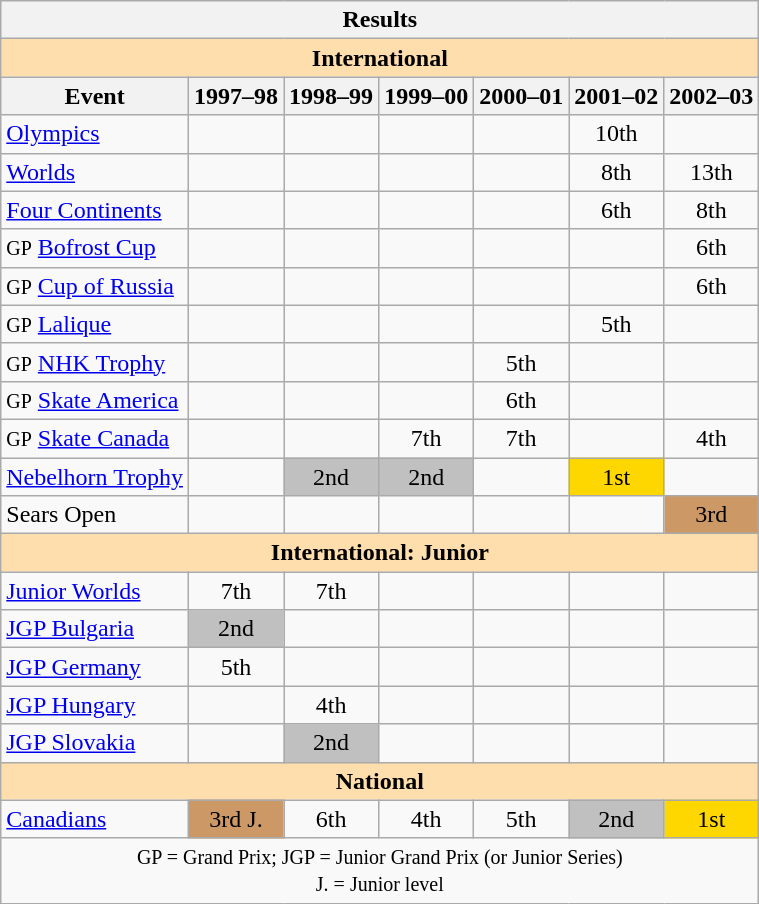<table class="wikitable" style="text-align:center">
<tr>
<th colspan=7 align=center><strong>Results</strong></th>
</tr>
<tr>
<th style="background-color: #ffdead; " colspan=7 align=center><strong>International</strong></th>
</tr>
<tr>
<th>Event</th>
<th>1997–98</th>
<th>1998–99</th>
<th>1999–00</th>
<th>2000–01</th>
<th>2001–02</th>
<th>2002–03</th>
</tr>
<tr>
<td align=left><a href='#'>Olympics</a></td>
<td></td>
<td></td>
<td></td>
<td></td>
<td>10th</td>
<td></td>
</tr>
<tr>
<td align=left><a href='#'>Worlds</a></td>
<td></td>
<td></td>
<td></td>
<td></td>
<td>8th</td>
<td>13th</td>
</tr>
<tr>
<td align=left><a href='#'>Four Continents</a></td>
<td></td>
<td></td>
<td></td>
<td></td>
<td>6th</td>
<td>8th</td>
</tr>
<tr>
<td align=left><small>GP</small> <a href='#'>Bofrost Cup</a></td>
<td></td>
<td></td>
<td></td>
<td></td>
<td></td>
<td>6th</td>
</tr>
<tr>
<td align=left><small>GP</small> <a href='#'>Cup of Russia</a></td>
<td></td>
<td></td>
<td></td>
<td></td>
<td></td>
<td>6th</td>
</tr>
<tr>
<td align=left><small>GP</small> <a href='#'>Lalique</a></td>
<td></td>
<td></td>
<td></td>
<td></td>
<td>5th</td>
<td></td>
</tr>
<tr>
<td align=left><small>GP</small> <a href='#'>NHK Trophy</a></td>
<td></td>
<td></td>
<td></td>
<td>5th</td>
<td></td>
<td></td>
</tr>
<tr>
<td align=left><small>GP</small> <a href='#'>Skate America</a></td>
<td></td>
<td></td>
<td></td>
<td>6th</td>
<td></td>
<td></td>
</tr>
<tr>
<td align=left><small>GP</small> <a href='#'>Skate Canada</a></td>
<td></td>
<td></td>
<td>7th</td>
<td>7th</td>
<td></td>
<td>4th</td>
</tr>
<tr>
<td align=left><a href='#'>Nebelhorn Trophy</a></td>
<td></td>
<td bgcolor=silver>2nd</td>
<td bgcolor=silver>2nd</td>
<td></td>
<td bgcolor=gold>1st</td>
<td></td>
</tr>
<tr>
<td align=left>Sears Open</td>
<td></td>
<td></td>
<td></td>
<td></td>
<td></td>
<td bgcolor=cc9966>3rd</td>
</tr>
<tr>
<th style="background-color: #ffdead; " colspan=7 align=center><strong>International: Junior</strong></th>
</tr>
<tr>
<td align=left><a href='#'>Junior Worlds</a></td>
<td>7th</td>
<td>7th</td>
<td></td>
<td></td>
<td></td>
<td></td>
</tr>
<tr>
<td align=left><a href='#'>JGP Bulgaria</a></td>
<td bgcolor=silver>2nd</td>
<td></td>
<td></td>
<td></td>
<td></td>
<td></td>
</tr>
<tr>
<td align=left><a href='#'>JGP Germany</a></td>
<td>5th</td>
<td></td>
<td></td>
<td></td>
<td></td>
<td></td>
</tr>
<tr>
<td align=left><a href='#'>JGP Hungary</a></td>
<td></td>
<td>4th</td>
<td></td>
<td></td>
<td></td>
<td></td>
</tr>
<tr>
<td align=left><a href='#'>JGP Slovakia</a></td>
<td></td>
<td bgcolor=silver>2nd</td>
<td></td>
<td></td>
<td></td>
<td></td>
</tr>
<tr>
<th style="background-color: #ffdead; " colspan=7 align=center><strong>National</strong></th>
</tr>
<tr>
<td align=left><a href='#'>Canadians</a></td>
<td bgcolor=cc9966>3rd J.</td>
<td>6th</td>
<td>4th</td>
<td>5th</td>
<td bgcolor=silver>2nd</td>
<td bgcolor=gold>1st</td>
</tr>
<tr>
<td colspan=7 align=center><small> GP = Grand Prix; JGP = Junior Grand Prix (or Junior Series) <br> J. = Junior level </small></td>
</tr>
</table>
